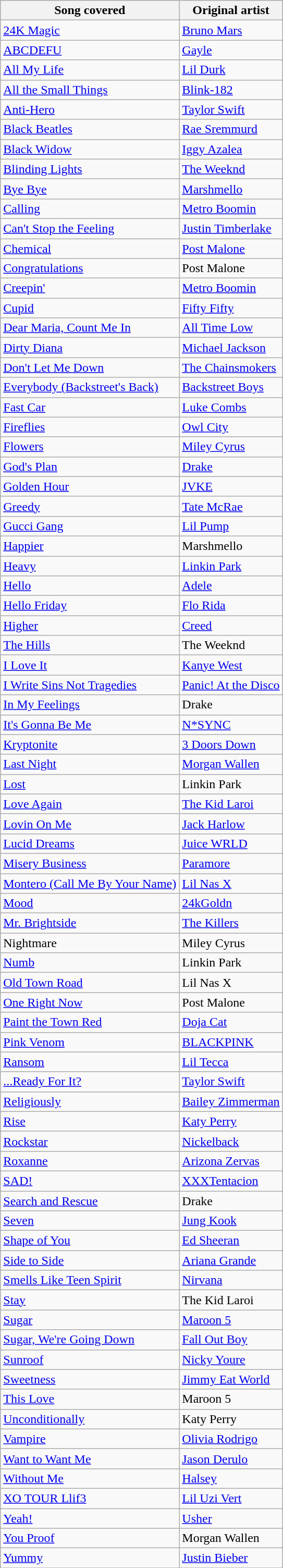<table class="wikitable sortable">
<tr>
<th>Song covered</th>
<th>Original artist</th>
</tr>
<tr>
<td><a href='#'>24K Magic</a></td>
<td><a href='#'>Bruno Mars</a></td>
</tr>
<tr>
<td><a href='#'>ABCDEFU</a></td>
<td><a href='#'>Gayle</a></td>
</tr>
<tr>
<td><a href='#'>All My Life</a></td>
<td><a href='#'>Lil Durk</a></td>
</tr>
<tr>
<td><a href='#'>All the Small Things</a></td>
<td><a href='#'>Blink-182</a></td>
</tr>
<tr>
<td><a href='#'>Anti-Hero</a></td>
<td><a href='#'>Taylor Swift</a></td>
</tr>
<tr>
<td><a href='#'>Black Beatles</a></td>
<td><a href='#'>Rae Sremmurd</a></td>
</tr>
<tr>
<td><a href='#'>Black Widow</a></td>
<td><a href='#'>Iggy Azalea</a></td>
</tr>
<tr>
<td><a href='#'>Blinding Lights</a></td>
<td><a href='#'>The Weeknd</a></td>
</tr>
<tr>
<td><a href='#'>Bye Bye</a></td>
<td><a href='#'>Marshmello</a></td>
</tr>
<tr>
<td><a href='#'>Calling</a></td>
<td><a href='#'>Metro Boomin</a></td>
</tr>
<tr>
<td><a href='#'>Can't Stop the Feeling</a></td>
<td><a href='#'>Justin Timberlake</a></td>
</tr>
<tr>
<td><a href='#'>Chemical</a></td>
<td><a href='#'>Post Malone</a></td>
</tr>
<tr>
<td><a href='#'>Congratulations</a></td>
<td>Post Malone</td>
</tr>
<tr>
<td><a href='#'>Creepin'</a></td>
<td><a href='#'>Metro Boomin</a></td>
</tr>
<tr>
<td><a href='#'>Cupid</a></td>
<td><a href='#'>Fifty Fifty</a></td>
</tr>
<tr>
<td><a href='#'>Dear Maria, Count Me In</a></td>
<td><a href='#'>All Time Low</a></td>
</tr>
<tr>
<td><a href='#'>Dirty Diana</a></td>
<td><a href='#'>Michael Jackson</a></td>
</tr>
<tr>
<td><a href='#'>Don't Let Me Down</a></td>
<td><a href='#'>The Chainsmokers</a></td>
</tr>
<tr>
<td><a href='#'>Everybody (Backstreet's Back)</a></td>
<td><a href='#'>Backstreet Boys</a></td>
</tr>
<tr>
<td><a href='#'>Fast Car</a></td>
<td><a href='#'>Luke Combs</a></td>
</tr>
<tr>
<td><a href='#'>Fireflies</a></td>
<td><a href='#'>Owl City</a></td>
</tr>
<tr>
<td><a href='#'>Flowers</a></td>
<td><a href='#'>Miley Cyrus</a></td>
</tr>
<tr>
<td><a href='#'>God's Plan</a></td>
<td><a href='#'>Drake</a></td>
</tr>
<tr>
<td><a href='#'>Golden Hour</a></td>
<td><a href='#'>JVKE</a></td>
</tr>
<tr>
<td><a href='#'>Greedy</a></td>
<td><a href='#'>Tate McRae</a></td>
</tr>
<tr>
<td><a href='#'>Gucci Gang</a></td>
<td><a href='#'>Lil Pump</a></td>
</tr>
<tr>
<td><a href='#'>Happier</a></td>
<td>Marshmello</td>
</tr>
<tr>
<td><a href='#'>Heavy</a></td>
<td><a href='#'>Linkin Park</a></td>
</tr>
<tr>
<td><a href='#'>Hello</a></td>
<td><a href='#'>Adele</a></td>
</tr>
<tr>
<td><a href='#'>Hello Friday</a></td>
<td><a href='#'>Flo Rida</a></td>
</tr>
<tr>
<td><a href='#'>Higher</a></td>
<td><a href='#'>Creed</a></td>
</tr>
<tr>
<td><a href='#'>The Hills</a></td>
<td>The Weeknd</td>
</tr>
<tr>
<td><a href='#'>I Love It</a></td>
<td><a href='#'>Kanye West</a></td>
</tr>
<tr>
<td><a href='#'>I Write Sins Not Tragedies</a></td>
<td><a href='#'>Panic! At the Disco</a></td>
</tr>
<tr>
<td><a href='#'>In My Feelings</a></td>
<td>Drake</td>
</tr>
<tr>
<td><a href='#'>It's Gonna Be Me</a></td>
<td><a href='#'>N*SYNC</a></td>
</tr>
<tr>
<td><a href='#'>Kryptonite</a></td>
<td><a href='#'>3 Doors Down</a></td>
</tr>
<tr>
<td><a href='#'>Last Night</a></td>
<td><a href='#'>Morgan Wallen</a></td>
</tr>
<tr>
<td><a href='#'>Lost</a></td>
<td>Linkin Park</td>
</tr>
<tr>
<td><a href='#'>Love Again</a></td>
<td><a href='#'>The Kid Laroi</a></td>
</tr>
<tr>
<td><a href='#'>Lovin On Me</a></td>
<td><a href='#'>Jack Harlow</a></td>
</tr>
<tr>
<td><a href='#'>Lucid Dreams</a></td>
<td><a href='#'>Juice WRLD</a></td>
</tr>
<tr>
<td><a href='#'>Misery Business</a></td>
<td><a href='#'>Paramore</a></td>
</tr>
<tr>
<td><a href='#'>Montero (Call Me By Your Name)</a></td>
<td><a href='#'>Lil Nas X</a></td>
</tr>
<tr>
<td><a href='#'>Mood</a></td>
<td><a href='#'>24kGoldn</a></td>
</tr>
<tr>
<td><a href='#'>Mr. Brightside</a></td>
<td><a href='#'>The Killers</a></td>
</tr>
<tr>
<td>Nightmare</td>
<td>Miley Cyrus</td>
</tr>
<tr>
<td><a href='#'>Numb</a></td>
<td>Linkin Park</td>
</tr>
<tr>
<td><a href='#'>Old Town Road</a></td>
<td>Lil Nas X</td>
</tr>
<tr>
<td><a href='#'>One Right Now</a></td>
<td>Post Malone</td>
</tr>
<tr>
<td><a href='#'>Paint the Town Red</a></td>
<td><a href='#'>Doja Cat</a></td>
</tr>
<tr>
<td><a href='#'>Pink Venom</a></td>
<td><a href='#'>BLACKPINK</a></td>
</tr>
<tr>
<td><a href='#'>Ransom</a></td>
<td><a href='#'>Lil Tecca</a></td>
</tr>
<tr>
<td><a href='#'>...Ready For It?</a></td>
<td><a href='#'>Taylor Swift</a></td>
</tr>
<tr>
<td><a href='#'>Religiously</a></td>
<td><a href='#'>Bailey Zimmerman</a></td>
</tr>
<tr>
<td><a href='#'>Rise</a></td>
<td><a href='#'>Katy Perry</a></td>
</tr>
<tr>
<td><a href='#'>Rockstar</a></td>
<td><a href='#'>Nickelback</a></td>
</tr>
<tr>
<td><a href='#'>Roxanne</a></td>
<td><a href='#'>Arizona Zervas</a></td>
</tr>
<tr>
<td><a href='#'>SAD!</a></td>
<td><a href='#'>XXXTentacion</a></td>
</tr>
<tr>
<td><a href='#'>Search and Rescue</a></td>
<td>Drake</td>
</tr>
<tr>
<td><a href='#'>Seven</a></td>
<td><a href='#'>Jung Kook</a></td>
</tr>
<tr>
<td><a href='#'>Shape of You</a></td>
<td><a href='#'>Ed Sheeran</a></td>
</tr>
<tr>
<td><a href='#'>Side to Side</a></td>
<td><a href='#'>Ariana Grande</a></td>
</tr>
<tr>
<td><a href='#'>Smells Like Teen Spirit</a></td>
<td><a href='#'>Nirvana</a></td>
</tr>
<tr>
<td><a href='#'>Stay</a></td>
<td>The Kid Laroi</td>
</tr>
<tr>
<td><a href='#'>Sugar</a></td>
<td><a href='#'>Maroon 5</a></td>
</tr>
<tr>
<td><a href='#'>Sugar, We're Going Down</a></td>
<td><a href='#'>Fall Out Boy</a></td>
</tr>
<tr>
<td><a href='#'>Sunroof</a></td>
<td><a href='#'>Nicky Youre</a></td>
</tr>
<tr>
<td><a href='#'>Sweetness</a></td>
<td><a href='#'>Jimmy Eat World</a></td>
</tr>
<tr>
<td><a href='#'>This Love</a></td>
<td>Maroon 5</td>
</tr>
<tr>
<td><a href='#'>Unconditionally</a></td>
<td>Katy Perry</td>
</tr>
<tr>
<td><a href='#'>Vampire</a></td>
<td><a href='#'>Olivia Rodrigo</a></td>
</tr>
<tr>
<td><a href='#'>Want to Want Me</a></td>
<td><a href='#'>Jason Derulo</a></td>
</tr>
<tr>
<td><a href='#'>Without Me</a></td>
<td><a href='#'>Halsey</a></td>
</tr>
<tr>
<td><a href='#'>XO TOUR Llif3</a></td>
<td><a href='#'>Lil Uzi Vert</a></td>
</tr>
<tr>
<td><a href='#'>Yeah!</a></td>
<td><a href='#'>Usher</a></td>
</tr>
<tr>
<td><a href='#'>You Proof</a></td>
<td>Morgan Wallen</td>
</tr>
<tr>
<td><a href='#'>Yummy</a></td>
<td><a href='#'>Justin Bieber</a></td>
</tr>
<tr>
</tr>
</table>
